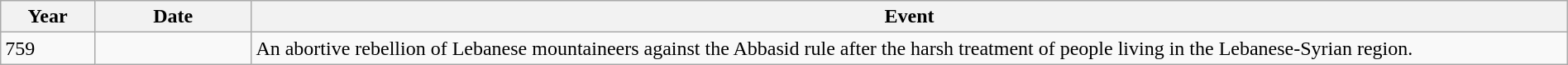<table class="wikitable" width="100%">
<tr>
<th style="width:6%">Year</th>
<th style="width:10%">Date</th>
<th>Event</th>
</tr>
<tr>
<td>759</td>
<td></td>
<td>An abortive rebellion of Lebanese mountaineers against the Abbasid rule after the harsh treatment of people living in the Lebanese-Syrian region.</td>
</tr>
</table>
